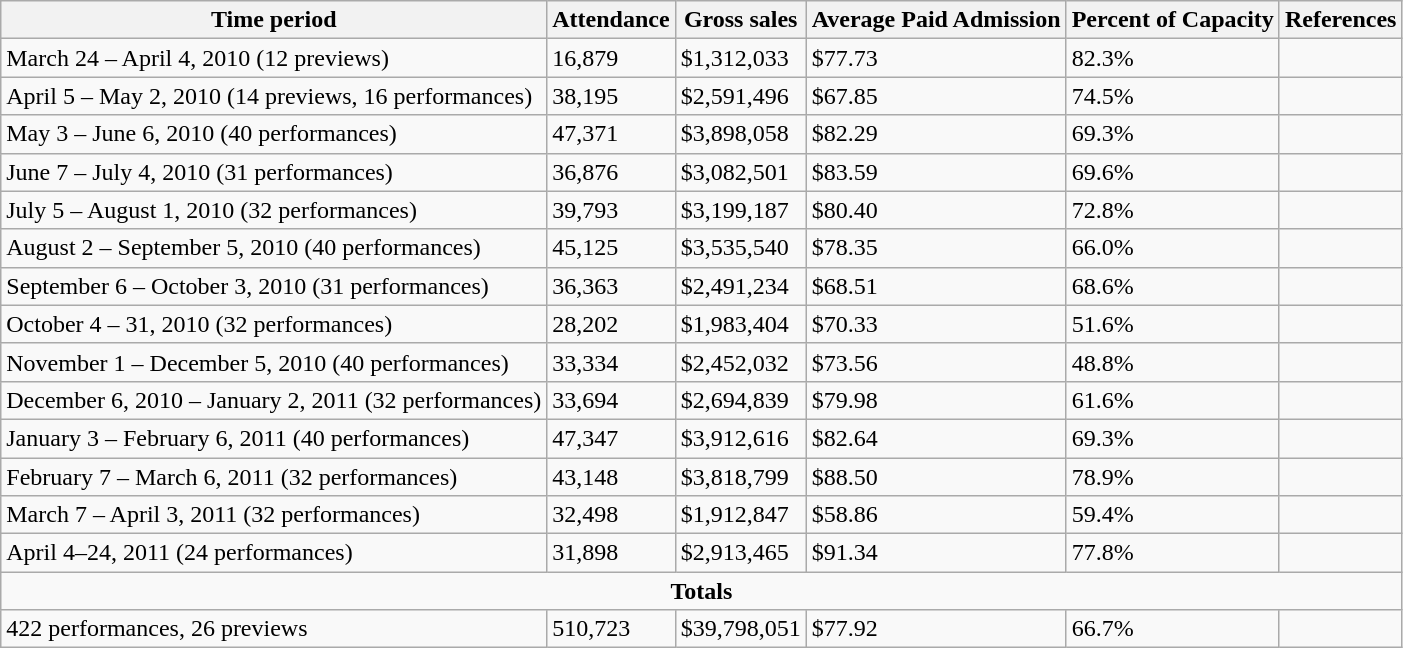<table class="wikitable">
<tr>
<th>Time period</th>
<th>Attendance</th>
<th>Gross sales</th>
<th>Average Paid Admission</th>
<th>Percent of Capacity</th>
<th>References</th>
</tr>
<tr>
<td>March 24 – April 4, 2010 (12 previews)</td>
<td>16,879</td>
<td>$1,312,033</td>
<td>$77.73</td>
<td>82.3%</td>
<td></td>
</tr>
<tr>
<td>April 5 – May 2, 2010 (14 previews, 16 performances)</td>
<td>38,195</td>
<td>$2,591,496</td>
<td>$67.85</td>
<td>74.5%</td>
<td></td>
</tr>
<tr>
<td>May 3 – June 6, 2010 (40 performances)</td>
<td>47,371</td>
<td>$3,898,058</td>
<td>$82.29</td>
<td>69.3%</td>
<td></td>
</tr>
<tr>
<td>June 7 – July 4, 2010 (31 performances)</td>
<td>36,876</td>
<td>$3,082,501</td>
<td>$83.59</td>
<td>69.6%</td>
<td></td>
</tr>
<tr>
<td>July 5 – August 1, 2010 (32 performances)</td>
<td>39,793</td>
<td>$3,199,187</td>
<td>$80.40</td>
<td>72.8%</td>
<td></td>
</tr>
<tr>
<td>August 2 – September 5, 2010 (40 performances)</td>
<td>45,125</td>
<td>$3,535,540</td>
<td>$78.35</td>
<td>66.0%</td>
<td></td>
</tr>
<tr>
<td>September 6 – October 3, 2010 (31 performances)</td>
<td>36,363</td>
<td>$2,491,234</td>
<td>$68.51</td>
<td>68.6%</td>
<td></td>
</tr>
<tr>
<td>October 4 – 31, 2010 (32 performances)</td>
<td>28,202</td>
<td>$1,983,404</td>
<td>$70.33</td>
<td>51.6%</td>
<td></td>
</tr>
<tr>
<td>November 1 – December 5, 2010 (40 performances)</td>
<td>33,334</td>
<td>$2,452,032</td>
<td>$73.56</td>
<td>48.8%</td>
<td></td>
</tr>
<tr>
<td>December 6, 2010 – January 2, 2011 (32 performances)</td>
<td>33,694</td>
<td>$2,694,839</td>
<td>$79.98</td>
<td>61.6%</td>
<td></td>
</tr>
<tr>
<td>January 3 – February 6, 2011 (40 performances)</td>
<td>47,347</td>
<td>$3,912,616</td>
<td>$82.64</td>
<td>69.3%</td>
<td></td>
</tr>
<tr>
<td>February 7 – March 6, 2011 (32 performances)</td>
<td>43,148</td>
<td>$3,818,799</td>
<td>$88.50</td>
<td>78.9%</td>
<td></td>
</tr>
<tr>
<td>March 7 – April 3, 2011 (32 performances)</td>
<td>32,498</td>
<td>$1,912,847</td>
<td>$58.86</td>
<td>59.4%</td>
<td></td>
</tr>
<tr>
<td>April 4–24, 2011 (24 performances)</td>
<td>31,898</td>
<td>$2,913,465</td>
<td>$91.34</td>
<td>77.8%</td>
<td></td>
</tr>
<tr>
<td colspan="6" style="text-align:center;"><strong>Totals</strong></td>
</tr>
<tr>
<td>422 performances, 26 previews</td>
<td>510,723</td>
<td>$39,798,051</td>
<td>$77.92</td>
<td>66.7%</td>
<td></td>
</tr>
</table>
